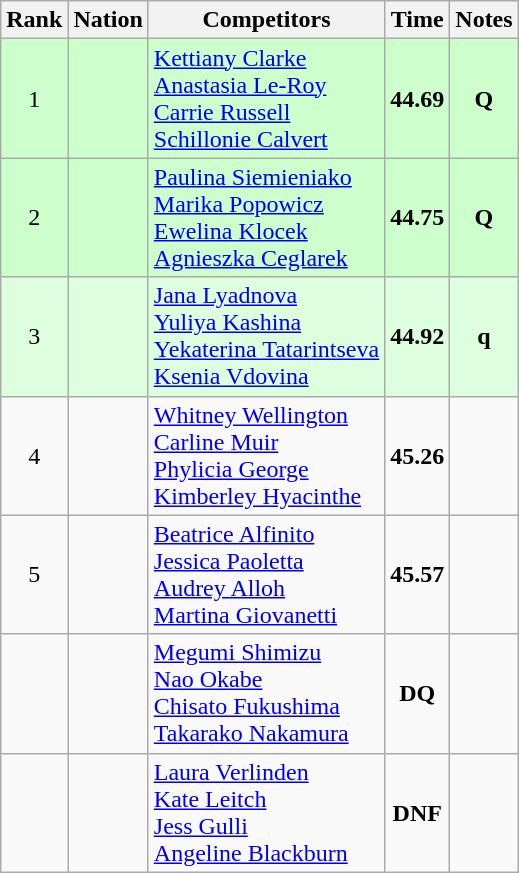<table class="wikitable sortable" style="text-align:center">
<tr>
<th>Rank</th>
<th>Nation</th>
<th>Competitors</th>
<th>Time</th>
<th>Notes</th>
</tr>
<tr bgcolor=ccffcc>
<td>1</td>
<td align=left></td>
<td align=left><a href='#'>Kettiany Clarke</a><br><a href='#'>Anastasia Le-Roy</a><br><a href='#'>Carrie Russell</a><br><a href='#'>Schillonie Calvert</a></td>
<td><strong>44.69</strong></td>
<td><strong>Q</strong></td>
</tr>
<tr bgcolor=ccffcc>
<td>2</td>
<td align=left></td>
<td align=left><a href='#'>Paulina Siemieniako</a><br><a href='#'>Marika Popowicz</a><br><a href='#'>Ewelina Klocek</a><br><a href='#'>Agnieszka Ceglarek</a></td>
<td><strong>44.75</strong></td>
<td><strong>Q</strong></td>
</tr>
<tr bgcolor=ddffdd>
<td>3</td>
<td align=left></td>
<td align=left><a href='#'>Jana Lyadnova</a><br><a href='#'>Yuliya Kashina</a><br><a href='#'>Yekaterina Tatarintseva</a><br><a href='#'>Ksenia Vdovina</a></td>
<td><strong>44.92</strong></td>
<td><strong>q</strong></td>
</tr>
<tr>
<td>4</td>
<td align=left></td>
<td align=left><a href='#'>Whitney Wellington</a><br><a href='#'>Carline Muir</a><br><a href='#'>Phylicia George</a><br><a href='#'>Kimberley Hyacinthe</a></td>
<td><strong>45.26</strong></td>
<td></td>
</tr>
<tr>
<td>5</td>
<td align=left></td>
<td align=left><a href='#'>Beatrice Alfinito</a><br><a href='#'>Jessica Paoletta</a><br><a href='#'>Audrey Alloh</a><br><a href='#'>Martina Giovanetti</a></td>
<td><strong>45.57</strong></td>
<td></td>
</tr>
<tr>
<td></td>
<td align=left></td>
<td align=left><a href='#'>Megumi Shimizu</a><br><a href='#'>Nao Okabe</a><br><a href='#'>Chisato Fukushima</a><br><a href='#'>Takarako Nakamura</a></td>
<td><strong>DQ</strong></td>
<td></td>
</tr>
<tr>
<td></td>
<td align=left></td>
<td align=left><a href='#'>Laura Verlinden</a><br><a href='#'>Kate Leitch</a><br><a href='#'>Jess Gulli</a><br><a href='#'>Angeline Blackburn</a></td>
<td><strong>DNF</strong></td>
<td></td>
</tr>
</table>
